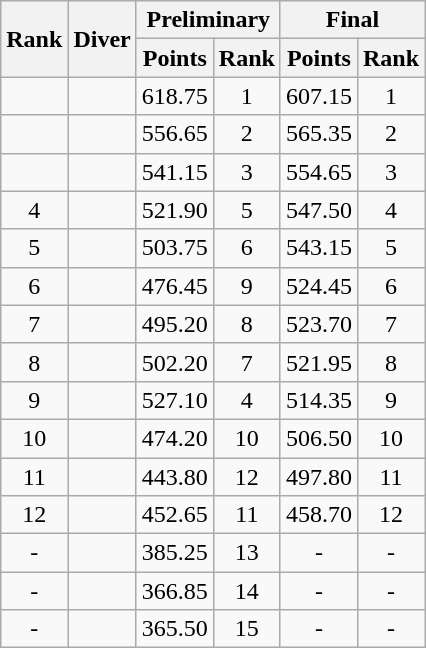<table class="wikitable" style="text-align:center">
<tr>
<th rowspan="2">Rank</th>
<th rowspan="2">Diver</th>
<th colspan="2">Preliminary</th>
<th colspan="2">Final</th>
</tr>
<tr>
<th>Points</th>
<th>Rank</th>
<th>Points</th>
<th>Rank</th>
</tr>
<tr>
<td></td>
<td align=left></td>
<td>618.75</td>
<td>1</td>
<td>607.15</td>
<td>1</td>
</tr>
<tr>
<td></td>
<td align=left></td>
<td>556.65</td>
<td>2</td>
<td>565.35</td>
<td>2</td>
</tr>
<tr>
<td></td>
<td align=left></td>
<td>541.15</td>
<td>3</td>
<td>554.65</td>
<td>3</td>
</tr>
<tr>
<td>4</td>
<td align=left></td>
<td>521.90</td>
<td>5</td>
<td>547.50</td>
<td>4</td>
</tr>
<tr>
<td>5</td>
<td align=left></td>
<td>503.75</td>
<td>6</td>
<td>543.15</td>
<td>5</td>
</tr>
<tr>
<td>6</td>
<td align=left></td>
<td>476.45</td>
<td>9</td>
<td>524.45</td>
<td>6</td>
</tr>
<tr>
<td>7</td>
<td align=left></td>
<td>495.20</td>
<td>8</td>
<td>523.70</td>
<td>7</td>
</tr>
<tr>
<td>8</td>
<td align=left></td>
<td>502.20</td>
<td>7</td>
<td>521.95</td>
<td>8</td>
</tr>
<tr>
<td>9</td>
<td align=left></td>
<td>527.10</td>
<td>4</td>
<td>514.35</td>
<td>9</td>
</tr>
<tr>
<td>10</td>
<td align=left></td>
<td>474.20</td>
<td>10</td>
<td>506.50</td>
<td>10</td>
</tr>
<tr>
<td>11</td>
<td align=left></td>
<td>443.80</td>
<td>12</td>
<td>497.80</td>
<td>11</td>
</tr>
<tr>
<td>12</td>
<td align=left></td>
<td>452.65</td>
<td>11</td>
<td>458.70</td>
<td>12</td>
</tr>
<tr>
<td>-</td>
<td align=left></td>
<td>385.25</td>
<td>13</td>
<td>-</td>
<td>-</td>
</tr>
<tr>
<td>-</td>
<td align=left></td>
<td>366.85</td>
<td>14</td>
<td>-</td>
<td>-</td>
</tr>
<tr>
<td>-</td>
<td align=left></td>
<td>365.50</td>
<td>15</td>
<td>-</td>
<td>-</td>
</tr>
</table>
